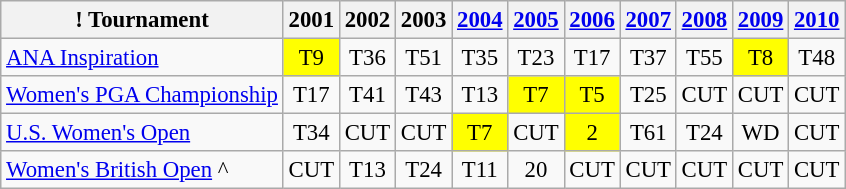<table class="wikitable" style="font-size:95%;text-align:center;">
<tr>
<th>! Tournament</th>
<th>2001</th>
<th>2002</th>
<th>2003</th>
<th><a href='#'>2004</a></th>
<th><a href='#'>2005</a></th>
<th><a href='#'>2006</a></th>
<th><a href='#'>2007</a></th>
<th><a href='#'>2008</a></th>
<th><a href='#'>2009</a></th>
<th><a href='#'>2010</a></th>
</tr>
<tr>
<td align=left><a href='#'>ANA Inspiration</a></td>
<td style="background:yellow;">T9</td>
<td>T36</td>
<td>T51</td>
<td>T35</td>
<td>T23</td>
<td>T17</td>
<td>T37</td>
<td>T55</td>
<td style="background:yellow;">T8</td>
<td>T48</td>
</tr>
<tr>
<td align=left><a href='#'>Women's PGA Championship</a></td>
<td>T17</td>
<td>T41</td>
<td>T43</td>
<td>T13</td>
<td style="background:yellow;">T7</td>
<td style="background:yellow;">T5</td>
<td>T25</td>
<td>CUT</td>
<td>CUT</td>
<td>CUT</td>
</tr>
<tr>
<td align=left><a href='#'>U.S. Women's Open</a></td>
<td>T34</td>
<td>CUT</td>
<td>CUT</td>
<td style="background:yellow;">T7</td>
<td>CUT</td>
<td style="background:yellow;">2</td>
<td>T61</td>
<td>T24</td>
<td>WD</td>
<td>CUT</td>
</tr>
<tr>
<td align=left><a href='#'>Women's British Open</a> ^</td>
<td>CUT</td>
<td>T13</td>
<td>T24</td>
<td>T11</td>
<td>20</td>
<td>CUT</td>
<td>CUT</td>
<td>CUT</td>
<td>CUT</td>
<td>CUT</td>
</tr>
</table>
